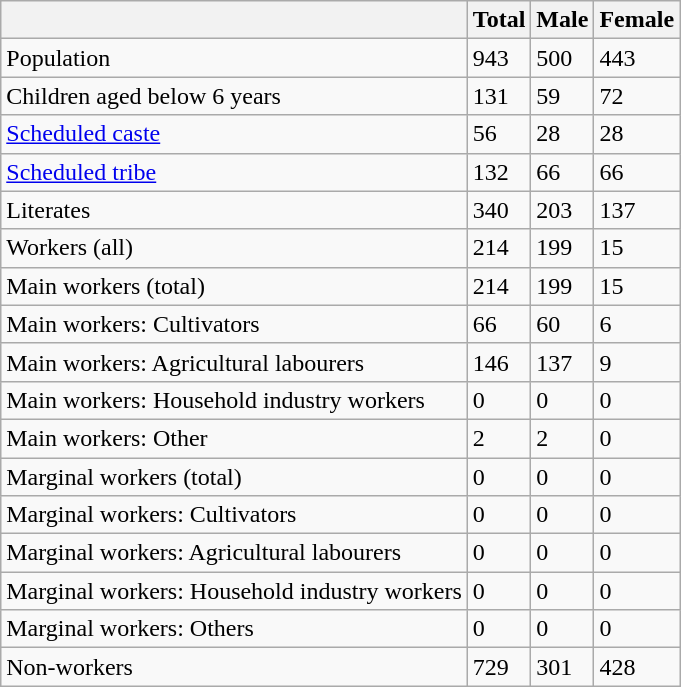<table class="wikitable sortable">
<tr>
<th></th>
<th>Total</th>
<th>Male</th>
<th>Female</th>
</tr>
<tr>
<td>Population</td>
<td>943</td>
<td>500</td>
<td>443</td>
</tr>
<tr>
<td>Children aged below 6 years</td>
<td>131</td>
<td>59</td>
<td>72</td>
</tr>
<tr>
<td><a href='#'>Scheduled caste</a></td>
<td>56</td>
<td>28</td>
<td>28</td>
</tr>
<tr>
<td><a href='#'>Scheduled tribe</a></td>
<td>132</td>
<td>66</td>
<td>66</td>
</tr>
<tr>
<td>Literates</td>
<td>340</td>
<td>203</td>
<td>137</td>
</tr>
<tr>
<td>Workers (all)</td>
<td>214</td>
<td>199</td>
<td>15</td>
</tr>
<tr>
<td>Main workers (total)</td>
<td>214</td>
<td>199</td>
<td>15</td>
</tr>
<tr>
<td>Main workers: Cultivators</td>
<td>66</td>
<td>60</td>
<td>6</td>
</tr>
<tr>
<td>Main workers: Agricultural labourers</td>
<td>146</td>
<td>137</td>
<td>9</td>
</tr>
<tr>
<td>Main workers: Household industry workers</td>
<td>0</td>
<td>0</td>
<td>0</td>
</tr>
<tr>
<td>Main workers: Other</td>
<td>2</td>
<td>2</td>
<td>0</td>
</tr>
<tr>
<td>Marginal workers (total)</td>
<td>0</td>
<td>0</td>
<td>0</td>
</tr>
<tr>
<td>Marginal workers: Cultivators</td>
<td>0</td>
<td>0</td>
<td>0</td>
</tr>
<tr>
<td>Marginal workers: Agricultural labourers</td>
<td>0</td>
<td>0</td>
<td>0</td>
</tr>
<tr>
<td>Marginal workers: Household industry workers</td>
<td>0</td>
<td>0</td>
<td>0</td>
</tr>
<tr>
<td>Marginal workers: Others</td>
<td>0</td>
<td>0</td>
<td>0</td>
</tr>
<tr>
<td>Non-workers</td>
<td>729</td>
<td>301</td>
<td>428</td>
</tr>
</table>
